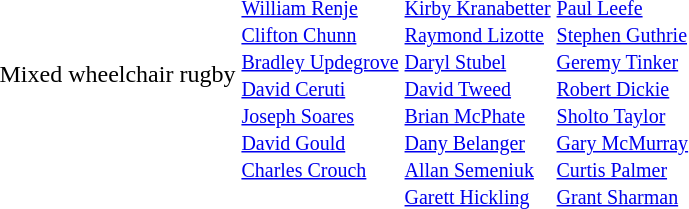<table>
<tr>
<td>Mixed wheelchair rugby</td>
<td valign=top> <br><br><small><a href='#'>William Renje</a> <br>
<a href='#'>Clifton Chunn</a> <br>
<a href='#'>Bradley Updegrove</a> <br>
<a href='#'>David Ceruti</a> <br>
<a href='#'>Joseph Soares</a> <br>
<a href='#'>David Gould</a> <br>
<a href='#'>Charles Crouch</a></small></td>
<td valign=top> <br><br><small><a href='#'>Kirby Kranabetter</a> <br>
<a href='#'>Raymond Lizotte</a> <br>
<a href='#'>Daryl Stubel</a> <br>
<a href='#'>David Tweed</a> <br>
<a href='#'>Brian McPhate</a> <br>
<a href='#'>Dany Belanger</a> <br>
<a href='#'>Allan Semeniuk</a> <br>
<a href='#'>Garett Hickling</a></small></td>
<td valign=top> <br><br><small><a href='#'>Paul Leefe</a> <br>
<a href='#'>Stephen Guthrie</a> <br>
<a href='#'>Geremy Tinker</a> <br>
<a href='#'>Robert Dickie</a> <br>
<a href='#'>Sholto Taylor</a> <br>
<a href='#'>Gary McMurray</a> <br>
<a href='#'>Curtis Palmer</a> <br>
<a href='#'>Grant Sharman</a></small></td>
</tr>
</table>
